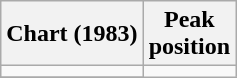<table class="wikitable">
<tr>
<th>Chart (1983)</th>
<th>Peak<br>position</th>
</tr>
<tr>
<td></td>
</tr>
<tr>
</tr>
</table>
